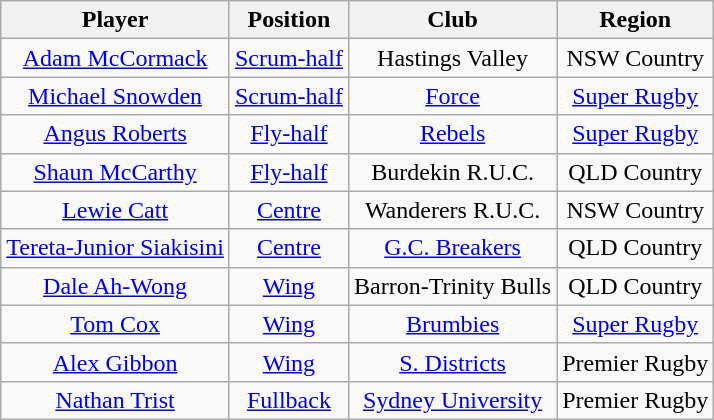<table class="wikitable" style="text-align:center">
<tr>
<th>Player</th>
<th>Position</th>
<th>Club</th>
<th>Region</th>
</tr>
<tr>
<td><a href='#'>Adam McCormack</a></td>
<td><a href='#'>Scrum-half</a></td>
<td>Hastings Valley</td>
<td>NSW Country</td>
</tr>
<tr>
<td><a href='#'>Michael Snowden</a></td>
<td><a href='#'>Scrum-half</a></td>
<td><a href='#'>Force</a></td>
<td><a href='#'>Super Rugby</a></td>
</tr>
<tr>
<td><a href='#'>Angus Roberts</a></td>
<td><a href='#'>Fly-half</a></td>
<td><a href='#'>Rebels</a></td>
<td><a href='#'>Super Rugby</a></td>
</tr>
<tr>
<td><a href='#'>Shaun McCarthy</a></td>
<td><a href='#'>Fly-half</a></td>
<td>Burdekin R.U.C.</td>
<td>QLD Country</td>
</tr>
<tr>
<td><a href='#'>Lewie Catt</a></td>
<td><a href='#'>Centre</a></td>
<td>Wanderers R.U.C.</td>
<td>NSW Country</td>
</tr>
<tr>
<td><a href='#'>Tereta-Junior Siakisini</a></td>
<td><a href='#'>Centre</a></td>
<td><a href='#'>G.C. Breakers</a></td>
<td>QLD Country</td>
</tr>
<tr>
<td><a href='#'>Dale Ah-Wong</a></td>
<td><a href='#'>Wing</a></td>
<td>Barron-Trinity Bulls</td>
<td>QLD Country</td>
</tr>
<tr>
<td><a href='#'>Tom Cox</a></td>
<td><a href='#'>Wing</a></td>
<td><a href='#'>Brumbies</a></td>
<td><a href='#'>Super Rugby</a></td>
</tr>
<tr>
<td><a href='#'>Alex Gibbon</a></td>
<td><a href='#'>Wing</a></td>
<td><a href='#'>S. Districts</a></td>
<td>Premier Rugby</td>
</tr>
<tr>
<td><a href='#'>Nathan Trist</a></td>
<td><a href='#'>Fullback</a></td>
<td><a href='#'>Sydney University</a></td>
<td>Premier Rugby</td>
</tr>
</table>
